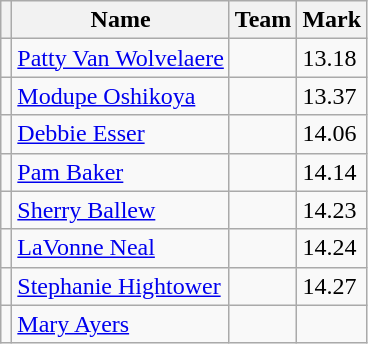<table class=wikitable>
<tr>
<th></th>
<th>Name</th>
<th>Team</th>
<th>Mark</th>
</tr>
<tr>
<td></td>
<td><a href='#'>Patty Van Wolvelaere</a></td>
<td></td>
<td>13.18</td>
</tr>
<tr>
<td></td>
<td><a href='#'>Modupe Oshikoya</a></td>
<td></td>
<td>13.37</td>
</tr>
<tr>
<td></td>
<td><a href='#'>Debbie Esser</a></td>
<td></td>
<td>14.06</td>
</tr>
<tr>
<td></td>
<td><a href='#'>Pam Baker</a></td>
<td></td>
<td>14.14</td>
</tr>
<tr>
<td></td>
<td><a href='#'>Sherry Ballew</a></td>
<td></td>
<td>14.23</td>
</tr>
<tr>
<td></td>
<td><a href='#'>LaVonne Neal</a></td>
<td></td>
<td>14.24</td>
</tr>
<tr>
<td></td>
<td><a href='#'>Stephanie Hightower</a></td>
<td></td>
<td>14.27</td>
</tr>
<tr>
<td></td>
<td><a href='#'>Mary Ayers</a></td>
<td></td>
<td></td>
</tr>
</table>
